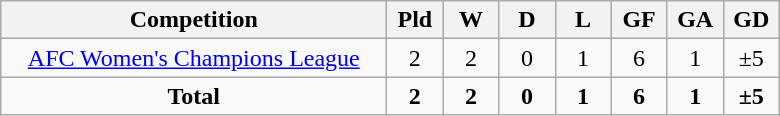<table class="wikitable" style="text-align: center;">
<tr>
<th width="250">Competition</th>
<th width="30">Pld</th>
<th width="30">W</th>
<th width="30">D</th>
<th width="30">L</th>
<th width="30">GF</th>
<th width="30">GA</th>
<th width="30">GD</th>
</tr>
<tr>
<td><a href='#'>AFC Women's Champions League</a></td>
<td>2</td>
<td>2</td>
<td>0</td>
<td>1</td>
<td>6</td>
<td>1</td>
<td>±5</td>
</tr>
<tr>
<td><strong>Total</strong></td>
<td><strong>2</strong></td>
<td><strong>2</strong></td>
<td><strong>0</strong></td>
<td><strong>1</strong></td>
<td><strong>6</strong></td>
<td><strong>1</strong></td>
<td><strong>±5</strong></td>
</tr>
</table>
